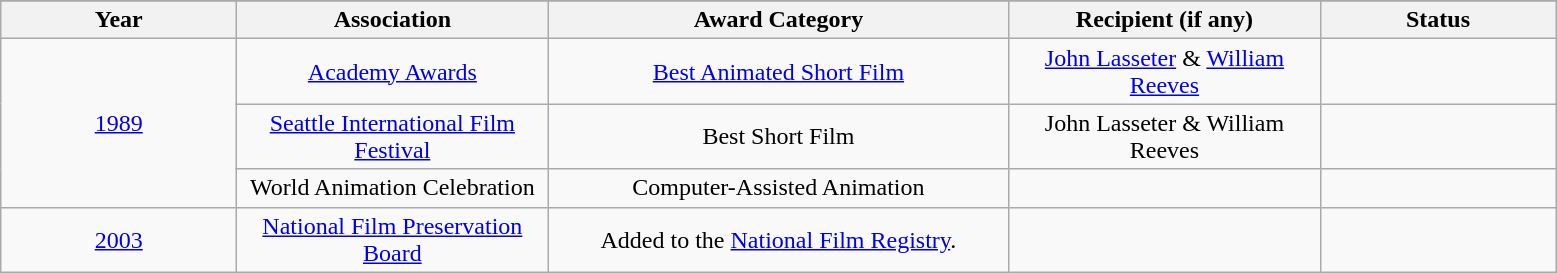<table class="wikitable sortable" style="text-align: center">
<tr>
</tr>
<tr>
<th width="150"><strong>Year</strong></th>
<th width="200"><strong>Association</strong></th>
<th width="300"><strong>Award Category</strong></th>
<th width="200"><strong>Recipient (if any)</strong></th>
<th width="150"><strong>Status</strong></th>
</tr>
<tr>
<td rowspan=3><a href='#'>1989</a></td>
<td><a href='#'>Academy Awards</a></td>
<td><a href='#'>Best Animated Short Film</a></td>
<td><a href='#'>John Lasseter</a> & <a href='#'>William Reeves</a></td>
<td></td>
</tr>
<tr>
<td><a href='#'>Seattle International Film Festival</a></td>
<td>Best Short Film</td>
<td>John Lasseter & William Reeves</td>
<td></td>
</tr>
<tr>
<td>World Animation Celebration</td>
<td>Computer-Assisted Animation</td>
<td></td>
<td></td>
</tr>
<tr>
<td><a href='#'>2003</a></td>
<td><a href='#'>National Film Preservation Board</a></td>
<td>Added to the <a href='#'>National Film Registry</a>.</td>
<td></td>
<td></td>
</tr>
</table>
